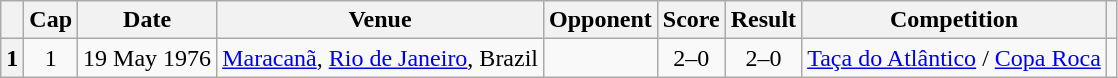<table class="wikitable">
<tr>
<th scope="col"></th>
<th scope="col">Cap</th>
<th scope="col">Date</th>
<th scope="col">Venue</th>
<th scope="col">Opponent</th>
<th scope="col">Score</th>
<th scope="col">Result</th>
<th scope="col">Competition</th>
<th scope="col" class="unsortable"></th>
</tr>
<tr>
<th scope="row">1</th>
<td align="center">1</td>
<td>19 May 1976</td>
<td><a href='#'>Maracanã</a>, <a href='#'>Rio de Janeiro</a>, Brazil</td>
<td></td>
<td align="center">2–0</td>
<td align="center">2–0</td>
<td><a href='#'>Taça do Atlântico</a> / <a href='#'>Copa Roca</a></td>
<td></td>
</tr>
</table>
